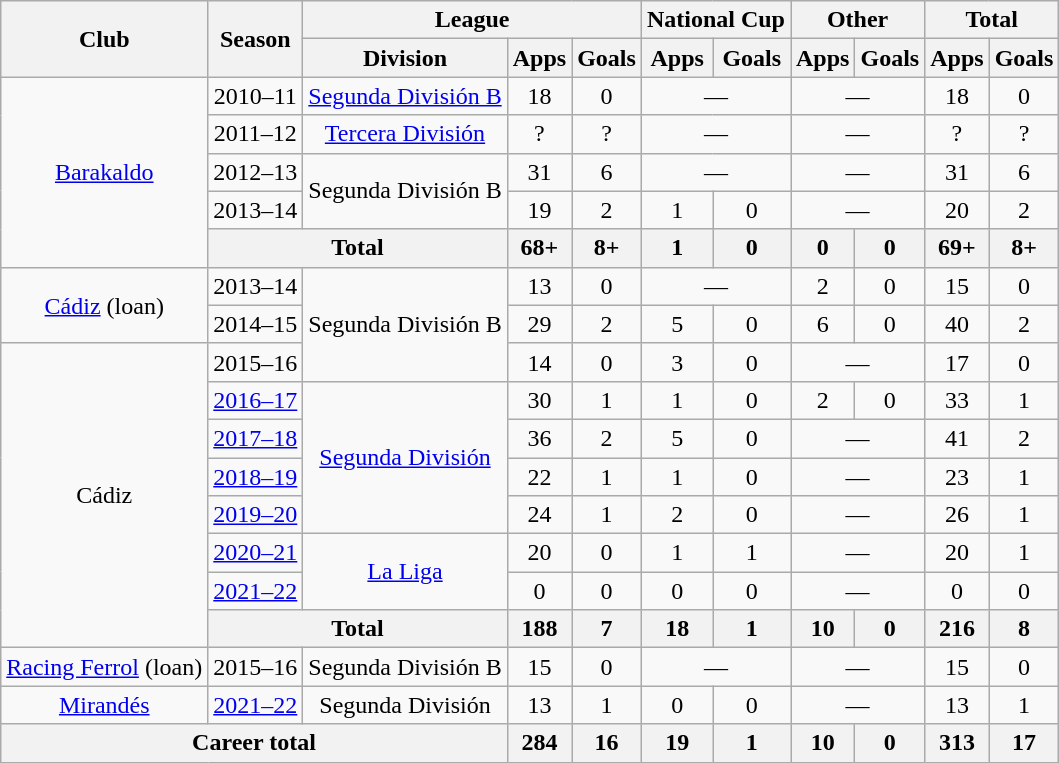<table class="wikitable" style="text-align:center">
<tr>
<th rowspan="2">Club</th>
<th rowspan="2">Season</th>
<th colspan="3">League</th>
<th colspan="2">National Cup</th>
<th colspan="2">Other</th>
<th colspan="2">Total</th>
</tr>
<tr>
<th>Division</th>
<th>Apps</th>
<th>Goals</th>
<th>Apps</th>
<th>Goals</th>
<th>Apps</th>
<th>Goals</th>
<th>Apps</th>
<th>Goals</th>
</tr>
<tr>
<td rowspan="5"><a href='#'>Barakaldo</a></td>
<td>2010–11</td>
<td><a href='#'>Segunda División B</a></td>
<td>18</td>
<td>0</td>
<td colspan="2">—</td>
<td colspan="2">—</td>
<td>18</td>
<td>0</td>
</tr>
<tr>
<td>2011–12</td>
<td><a href='#'>Tercera División</a></td>
<td>?</td>
<td>?</td>
<td colspan="2">—</td>
<td colspan="2">—</td>
<td>?</td>
<td>?</td>
</tr>
<tr>
<td>2012–13</td>
<td rowspan="2">Segunda División B</td>
<td>31</td>
<td>6</td>
<td colspan="2">—</td>
<td colspan="2">—</td>
<td>31</td>
<td>6</td>
</tr>
<tr>
<td>2013–14</td>
<td>19</td>
<td>2</td>
<td>1</td>
<td>0</td>
<td colspan="2">—</td>
<td>20</td>
<td>2</td>
</tr>
<tr>
<th colspan="2">Total</th>
<th>68+</th>
<th>8+</th>
<th>1</th>
<th>0</th>
<th>0</th>
<th>0</th>
<th>69+</th>
<th>8+</th>
</tr>
<tr>
<td rowspan="2"><a href='#'>Cádiz</a> (loan)</td>
<td>2013–14</td>
<td rowspan=3>Segunda División B</td>
<td>13</td>
<td>0</td>
<td colspan="2">—</td>
<td>2</td>
<td>0</td>
<td>15</td>
<td>0</td>
</tr>
<tr>
<td>2014–15</td>
<td>29</td>
<td>2</td>
<td>5</td>
<td>0</td>
<td>6</td>
<td>0</td>
<td>40</td>
<td>2</td>
</tr>
<tr>
<td rowspan=8>Cádiz</td>
<td>2015–16</td>
<td>14</td>
<td>0</td>
<td>3</td>
<td>0</td>
<td colspan="2">—</td>
<td>17</td>
<td>0</td>
</tr>
<tr>
<td><a href='#'>2016–17</a></td>
<td rowspan="4"><a href='#'>Segunda División</a></td>
<td>30</td>
<td>1</td>
<td>1</td>
<td>0</td>
<td>2</td>
<td>0</td>
<td>33</td>
<td>1</td>
</tr>
<tr>
<td><a href='#'>2017–18</a></td>
<td>36</td>
<td>2</td>
<td>5</td>
<td>0</td>
<td colspan="2">—</td>
<td>41</td>
<td>2</td>
</tr>
<tr>
<td><a href='#'>2018–19</a></td>
<td>22</td>
<td>1</td>
<td>1</td>
<td>0</td>
<td colspan="2">—</td>
<td>23</td>
<td>1</td>
</tr>
<tr>
<td><a href='#'>2019–20</a></td>
<td>24</td>
<td>1</td>
<td>2</td>
<td>0</td>
<td colspan="2">—</td>
<td>26</td>
<td>1</td>
</tr>
<tr>
<td><a href='#'>2020–21</a></td>
<td rowspan=2><a href='#'>La Liga</a></td>
<td>20</td>
<td>0</td>
<td>1</td>
<td>1</td>
<td colspan="2">—</td>
<td>20</td>
<td>1</td>
</tr>
<tr>
<td><a href='#'>2021–22</a></td>
<td>0</td>
<td>0</td>
<td>0</td>
<td>0</td>
<td colspan="2">—</td>
<td>0</td>
<td>0</td>
</tr>
<tr>
<th colspan="2">Total</th>
<th>188</th>
<th>7</th>
<th>18</th>
<th>1</th>
<th>10</th>
<th>0</th>
<th>216</th>
<th>8</th>
</tr>
<tr>
<td><a href='#'>Racing Ferrol</a> (loan)</td>
<td>2015–16</td>
<td>Segunda División B</td>
<td>15</td>
<td>0</td>
<td colspan="2">—</td>
<td colspan="2">—</td>
<td>15</td>
<td>0</td>
</tr>
<tr>
<td><a href='#'>Mirandés</a></td>
<td><a href='#'>2021–22</a></td>
<td>Segunda División</td>
<td>13</td>
<td>1</td>
<td>0</td>
<td>0</td>
<td colspan="2">—</td>
<td>13</td>
<td>1</td>
</tr>
<tr>
<th colspan="3">Career total</th>
<th>284</th>
<th>16</th>
<th>19</th>
<th>1</th>
<th>10</th>
<th>0</th>
<th>313</th>
<th>17</th>
</tr>
</table>
